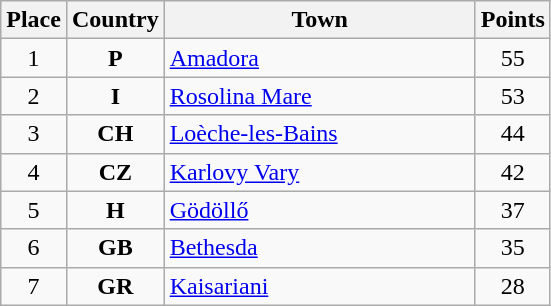<table class="wikitable" style="text-align;">
<tr>
<th width="25">Place</th>
<th width="25">Country</th>
<th width="200">Town</th>
<th width="25">Points</th>
</tr>
<tr>
<td align="center">1</td>
<td align="center"><strong>P</strong></td>
<td align="left"><a href='#'>Amadora</a></td>
<td align="center">55</td>
</tr>
<tr>
<td align="center">2</td>
<td align="center"><strong>I</strong></td>
<td align="left"><a href='#'>Rosolina Mare</a></td>
<td align="center">53</td>
</tr>
<tr>
<td align="center">3</td>
<td align="center"><strong>CH</strong></td>
<td align="left"><a href='#'>Loèche-les-Bains</a></td>
<td align="center">44</td>
</tr>
<tr>
<td align="center">4</td>
<td align="center"><strong>CZ</strong></td>
<td align="left"><a href='#'>Karlovy Vary</a></td>
<td align="center">42</td>
</tr>
<tr>
<td align="center">5</td>
<td align="center"><strong>H</strong></td>
<td align="left"><a href='#'>Gödöllő</a></td>
<td align="center">37</td>
</tr>
<tr>
<td align="center">6</td>
<td align="center"><strong>GB</strong></td>
<td align="left"><a href='#'>Bethesda</a></td>
<td align="center">35</td>
</tr>
<tr>
<td align="center">7</td>
<td align="center"><strong>GR</strong></td>
<td align="left"><a href='#'>Kaisariani</a></td>
<td align="center">28</td>
</tr>
</table>
